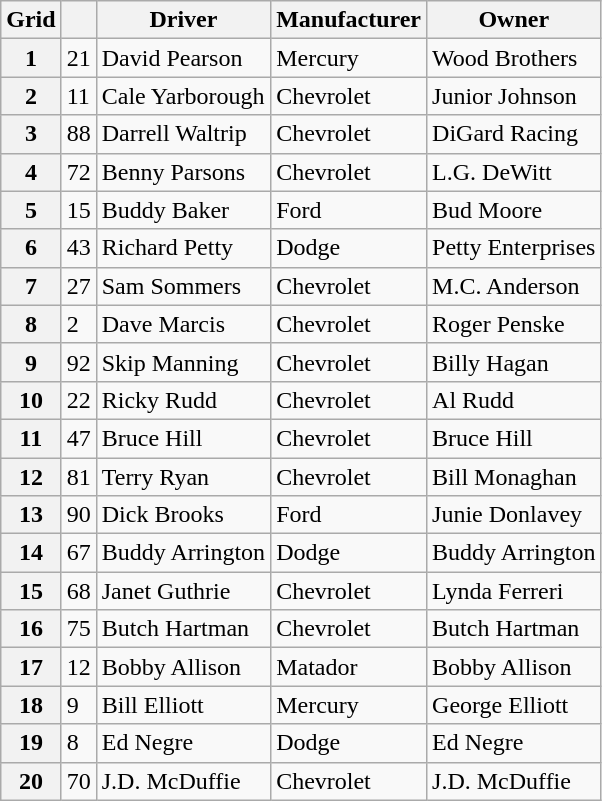<table class="wikitable">
<tr>
<th>Grid</th>
<th></th>
<th>Driver</th>
<th>Manufacturer</th>
<th>Owner</th>
</tr>
<tr>
<th>1</th>
<td>21</td>
<td>David Pearson</td>
<td>Mercury</td>
<td>Wood Brothers</td>
</tr>
<tr>
<th>2</th>
<td>11</td>
<td>Cale Yarborough</td>
<td>Chevrolet</td>
<td>Junior Johnson</td>
</tr>
<tr>
<th>3</th>
<td>88</td>
<td>Darrell Waltrip</td>
<td>Chevrolet</td>
<td>DiGard Racing</td>
</tr>
<tr>
<th>4</th>
<td>72</td>
<td>Benny Parsons</td>
<td>Chevrolet</td>
<td>L.G. DeWitt</td>
</tr>
<tr>
<th>5</th>
<td>15</td>
<td>Buddy Baker</td>
<td>Ford</td>
<td>Bud Moore</td>
</tr>
<tr>
<th>6</th>
<td>43</td>
<td>Richard Petty</td>
<td>Dodge</td>
<td>Petty Enterprises</td>
</tr>
<tr>
<th>7</th>
<td>27</td>
<td>Sam Sommers</td>
<td>Chevrolet</td>
<td>M.C. Anderson</td>
</tr>
<tr>
<th>8</th>
<td>2</td>
<td>Dave Marcis</td>
<td>Chevrolet</td>
<td>Roger Penske</td>
</tr>
<tr>
<th>9</th>
<td>92</td>
<td>Skip Manning</td>
<td>Chevrolet</td>
<td>Billy Hagan</td>
</tr>
<tr>
<th>10</th>
<td>22</td>
<td>Ricky Rudd</td>
<td>Chevrolet</td>
<td>Al Rudd</td>
</tr>
<tr>
<th>11</th>
<td>47</td>
<td>Bruce Hill</td>
<td>Chevrolet</td>
<td>Bruce Hill</td>
</tr>
<tr>
<th>12</th>
<td>81</td>
<td>Terry Ryan</td>
<td>Chevrolet</td>
<td>Bill Monaghan</td>
</tr>
<tr>
<th>13</th>
<td>90</td>
<td>Dick Brooks</td>
<td>Ford</td>
<td>Junie Donlavey</td>
</tr>
<tr>
<th>14</th>
<td>67</td>
<td>Buddy Arrington</td>
<td>Dodge</td>
<td>Buddy Arrington</td>
</tr>
<tr>
<th>15</th>
<td>68</td>
<td>Janet Guthrie</td>
<td>Chevrolet</td>
<td>Lynda Ferreri</td>
</tr>
<tr>
<th>16</th>
<td>75</td>
<td>Butch Hartman</td>
<td>Chevrolet</td>
<td>Butch Hartman</td>
</tr>
<tr>
<th>17</th>
<td>12</td>
<td>Bobby Allison</td>
<td>Matador</td>
<td>Bobby Allison</td>
</tr>
<tr>
<th>18</th>
<td>9</td>
<td>Bill Elliott</td>
<td>Mercury</td>
<td>George Elliott</td>
</tr>
<tr>
<th>19</th>
<td>8</td>
<td>Ed Negre</td>
<td>Dodge</td>
<td>Ed Negre</td>
</tr>
<tr>
<th>20</th>
<td>70</td>
<td>J.D. McDuffie</td>
<td>Chevrolet</td>
<td>J.D. McDuffie</td>
</tr>
</table>
